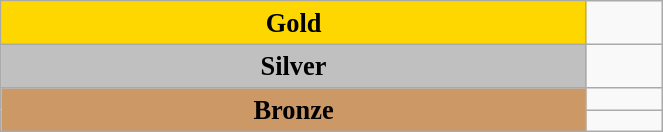<table class="wikitable" style=" text-align:center; font-size:110%;" width="35%">
<tr>
<td rowspan="1" bgcolor="gold"><strong>Gold</strong></td>
<td align=left></td>
</tr>
<tr>
<td rowspan="1" bgcolor="silver"><strong>Silver</strong></td>
<td align=left></td>
</tr>
<tr>
<td rowspan="2" bgcolor="#cc9966"><strong>Bronze</strong></td>
<td align=left></td>
</tr>
<tr>
<td align=left></td>
</tr>
</table>
